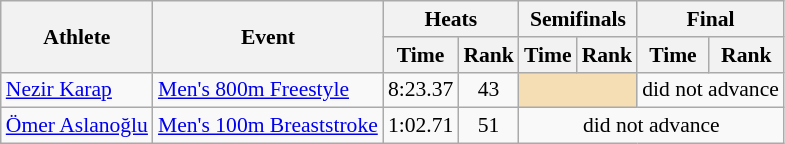<table class=wikitable style="font-size:90%">
<tr>
<th rowspan="2">Athlete</th>
<th rowspan="2">Event</th>
<th colspan="2">Heats</th>
<th colspan="2">Semifinals</th>
<th colspan="2">Final</th>
</tr>
<tr>
<th>Time</th>
<th>Rank</th>
<th>Time</th>
<th>Rank</th>
<th>Time</th>
<th>Rank</th>
</tr>
<tr>
<td rowspan="1"><a href='#'>Nezir Karap</a></td>
<td><a href='#'>Men's 800m Freestyle</a></td>
<td align=center>8:23.37</td>
<td align=center>43</td>
<td colspan= 2 bgcolor="wheat"></td>
<td align=center colspan=2>did not advance</td>
</tr>
<tr>
<td rowspan="1"><a href='#'>Ömer Aslanoğlu</a></td>
<td><a href='#'>Men's 100m Breaststroke</a></td>
<td align=center>1:02.71</td>
<td align=center>51</td>
<td align=center colspan=4>did not advance</td>
</tr>
</table>
